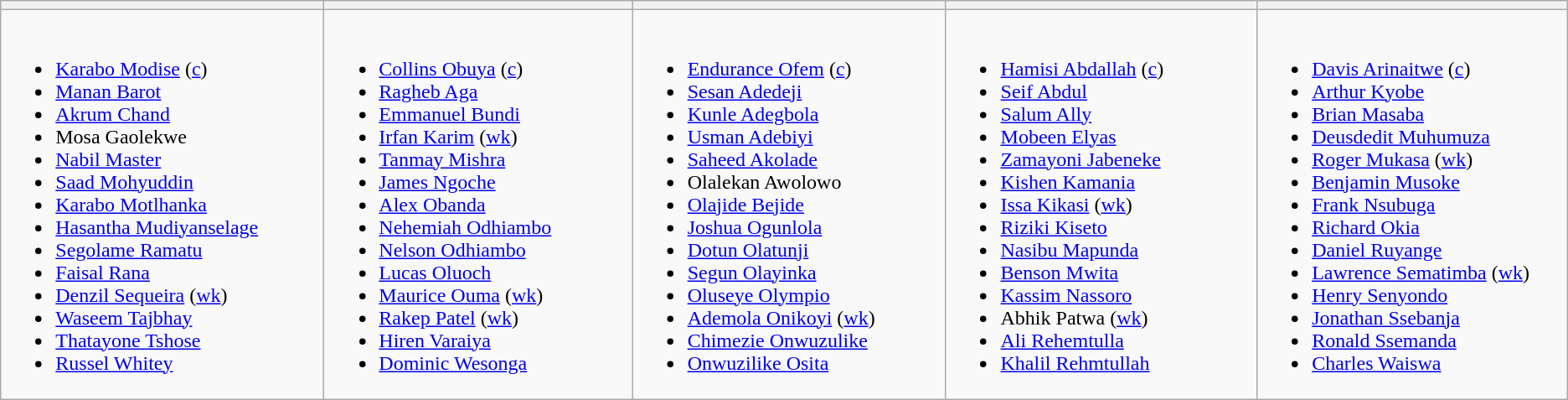<table class="wikitable">
<tr>
<th width=330></th>
<th width=330></th>
<th width=330></th>
<th width=330></th>
<th width=330></th>
</tr>
<tr>
<td valign=top><br><ul><li><a href='#'>Karabo Modise</a> (<a href='#'>c</a>)</li><li><a href='#'>Manan Barot</a></li><li><a href='#'>Akrum Chand</a></li><li>Mosa Gaolekwe</li><li><a href='#'>Nabil Master</a></li><li><a href='#'>Saad Mohyuddin</a></li><li><a href='#'>Karabo Motlhanka</a></li><li><a href='#'>Hasantha Mudiyanselage</a></li><li><a href='#'>Segolame Ramatu</a></li><li><a href='#'>Faisal Rana</a></li><li><a href='#'>Denzil Sequeira</a> (<a href='#'>wk</a>)</li><li><a href='#'>Waseem Tajbhay</a></li><li><a href='#'>Thatayone Tshose</a></li><li><a href='#'>Russel Whitey</a></li></ul></td>
<td valign=top><br><ul><li><a href='#'>Collins Obuya</a> (<a href='#'>c</a>)</li><li><a href='#'>Ragheb Aga</a></li><li><a href='#'>Emmanuel Bundi</a></li><li><a href='#'>Irfan Karim</a> (<a href='#'>wk</a>)</li><li><a href='#'>Tanmay Mishra</a></li><li><a href='#'>James Ngoche</a></li><li><a href='#'>Alex Obanda</a></li><li><a href='#'>Nehemiah Odhiambo</a></li><li><a href='#'>Nelson Odhiambo</a></li><li><a href='#'>Lucas Oluoch</a></li><li><a href='#'>Maurice Ouma</a> (<a href='#'>wk</a>)</li><li><a href='#'>Rakep Patel</a> (<a href='#'>wk</a>)</li><li><a href='#'>Hiren Varaiya</a></li><li><a href='#'>Dominic Wesonga</a></li></ul></td>
<td valign=top><br><ul><li><a href='#'>Endurance Ofem</a> (<a href='#'>c</a>)</li><li><a href='#'>Sesan Adedeji</a></li><li><a href='#'>Kunle Adegbola</a></li><li><a href='#'>Usman Adebiyi</a></li><li><a href='#'>Saheed Akolade</a></li><li>Olalekan Awolowo</li><li><a href='#'>Olajide Bejide</a></li><li><a href='#'>Joshua Ogunlola</a></li><li><a href='#'>Dotun Olatunji</a></li><li><a href='#'>Segun Olayinka</a></li><li><a href='#'>Oluseye Olympio</a></li><li><a href='#'>Ademola Onikoyi</a> (<a href='#'>wk</a>)</li><li><a href='#'>Chimezie Onwuzulike</a></li><li><a href='#'>Onwuzilike Osita</a></li></ul></td>
<td valign=top><br><ul><li><a href='#'>Hamisi Abdallah</a> (<a href='#'>c</a>)</li><li><a href='#'>Seif Abdul</a></li><li><a href='#'>Salum Ally</a></li><li><a href='#'>Mobeen Elyas</a></li><li><a href='#'>Zamayoni Jabeneke</a></li><li><a href='#'>Kishen Kamania</a></li><li><a href='#'>Issa Kikasi</a> (<a href='#'>wk</a>)</li><li><a href='#'>Riziki Kiseto</a></li><li><a href='#'>Nasibu Mapunda</a></li><li><a href='#'>Benson Mwita</a></li><li><a href='#'>Kassim Nassoro</a></li><li>Abhik Patwa (<a href='#'>wk</a>)</li><li><a href='#'>Ali Rehemtulla</a></li><li><a href='#'>Khalil Rehmtullah</a></li></ul></td>
<td valign=top><br><ul><li><a href='#'>Davis Arinaitwe</a> (<a href='#'>c</a>)</li><li><a href='#'>Arthur Kyobe</a></li><li><a href='#'>Brian Masaba</a></li><li><a href='#'>Deusdedit Muhumuza</a></li><li><a href='#'>Roger Mukasa</a> (<a href='#'>wk</a>)</li><li><a href='#'>Benjamin Musoke</a></li><li><a href='#'>Frank Nsubuga</a></li><li><a href='#'>Richard Okia</a></li><li><a href='#'>Daniel Ruyange</a></li><li><a href='#'>Lawrence Sematimba</a> (<a href='#'>wk</a>)</li><li><a href='#'>Henry Senyondo</a></li><li><a href='#'>Jonathan Ssebanja</a></li><li><a href='#'>Ronald Ssemanda</a></li><li><a href='#'>Charles Waiswa</a></li></ul></td>
</tr>
</table>
